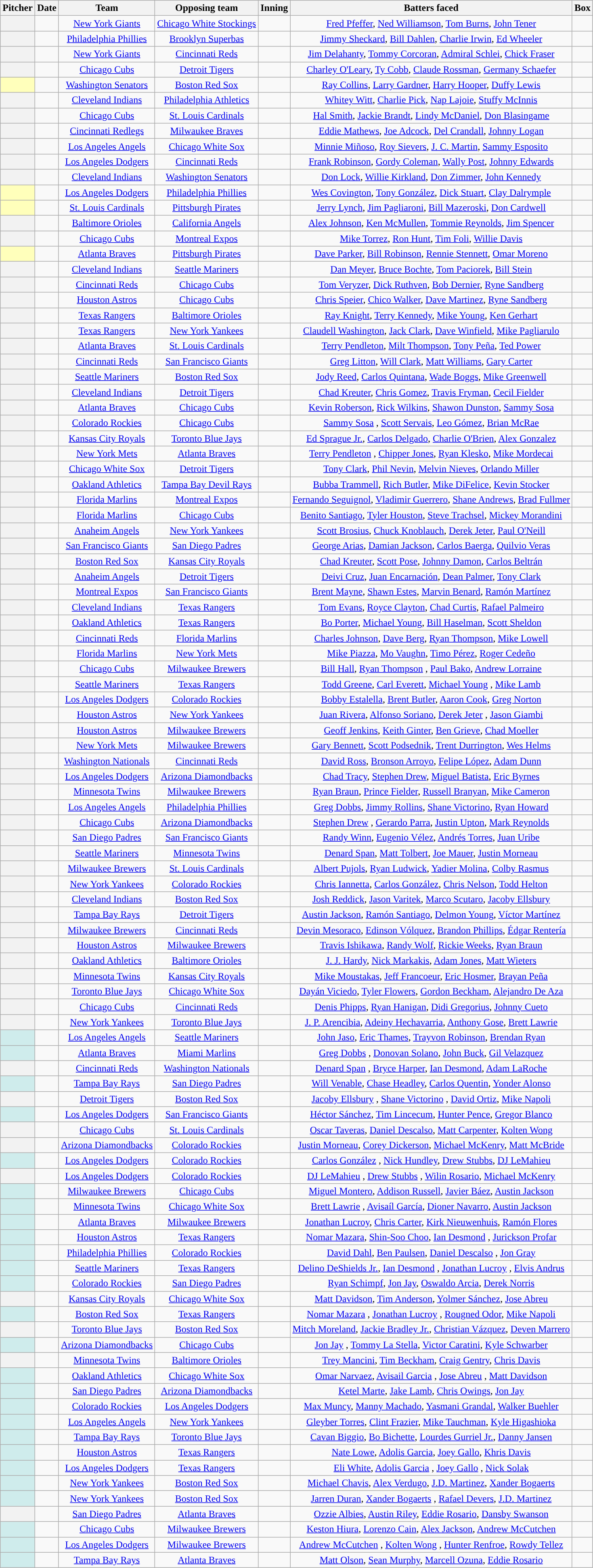<table class="wikitable sortable plainrowheaders" style="text-align:center;">
<tr>
<th scope="col">Pitcher</th>
<th scope="col">Date</th>
<th scope="col">Team</th>
<th scope="col">Opposing team</th>
<th scope="col">Inning</th>
<th scope="col" class=unsortable>Batters faced</th>
<th scope="col" class="unsortable">Box</th>
</tr>
<tr>
<th scope="row" style="text-align:center"></th>
<td></td>
<td><a href='#'>New York Giants</a></td>
<td><a href='#'>Chicago White Stockings</a></td>
<td></td>
<td><a href='#'>Fred Pfeffer</a>, <a href='#'>Ned Williamson</a>, <a href='#'>Tom Burns</a>, <a href='#'>John Tener</a></td>
<td></td>
</tr>
<tr>
<th scope="row" style="text-align:center"></th>
<td></td>
<td><a href='#'>Philadelphia Phillies</a></td>
<td><a href='#'>Brooklyn Superbas</a></td>
<td></td>
<td><a href='#'>Jimmy Sheckard</a>, <a href='#'>Bill Dahlen</a>, <a href='#'>Charlie Irwin</a>, <a href='#'>Ed Wheeler</a></td>
<td></td>
</tr>
<tr>
<th scope="row" style="text-align:center"></th>
<td></td>
<td><a href='#'>New York Giants</a></td>
<td><a href='#'>Cincinnati Reds</a></td>
<td></td>
<td><a href='#'>Jim Delahanty</a>, <a href='#'>Tommy Corcoran</a>, <a href='#'>Admiral Schlei</a>, <a href='#'>Chick Fraser</a></td>
<td></td>
</tr>
<tr>
<th scope="row" style="text-align:center"></th>
<td></td>
<td><a href='#'>Chicago Cubs</a></td>
<td><a href='#'>Detroit Tigers</a></td>
<td></td>
<td><a href='#'>Charley O'Leary</a>, <a href='#'>Ty Cobb</a>, <a href='#'>Claude Rossman</a>, <a href='#'>Germany Schaefer</a></td>
<td></td>
</tr>
<tr>
<th scope="row" style="text-align:center; background:#ffb;"></th>
<td></td>
<td><a href='#'>Washington Senators</a></td>
<td><a href='#'>Boston Red Sox</a></td>
<td></td>
<td><a href='#'>Ray Collins</a>, <a href='#'>Larry Gardner</a>, <a href='#'>Harry Hooper</a>, <a href='#'>Duffy Lewis</a></td>
<td></td>
</tr>
<tr>
<th scope="row" style="text-align:center"></th>
<td></td>
<td><a href='#'>Cleveland Indians</a></td>
<td><a href='#'>Philadelphia Athletics</a></td>
<td></td>
<td><a href='#'>Whitey Witt</a>, <a href='#'>Charlie Pick</a>, <a href='#'>Nap Lajoie</a>, <a href='#'>Stuffy McInnis</a></td>
<td></td>
</tr>
<tr>
<th scope="row" style="text-align:center"></th>
<td></td>
<td><a href='#'>Chicago Cubs</a></td>
<td><a href='#'>St. Louis Cardinals</a></td>
<td></td>
<td><a href='#'>Hal Smith</a>, <a href='#'>Jackie Brandt</a>, <a href='#'>Lindy McDaniel</a>, <a href='#'>Don Blasingame</a></td>
<td></td>
</tr>
<tr>
<th scope="row" style="text-align:center"></th>
<td></td>
<td><a href='#'>Cincinnati Redlegs</a></td>
<td><a href='#'>Milwaukee Braves</a></td>
<td></td>
<td><a href='#'>Eddie Mathews</a>, <a href='#'>Joe Adcock</a>, <a href='#'>Del Crandall</a>, <a href='#'>Johnny Logan</a></td>
<td></td>
</tr>
<tr>
<th scope="row" style="text-align:center"></th>
<td></td>
<td><a href='#'>Los Angeles Angels</a></td>
<td><a href='#'>Chicago White Sox</a></td>
<td></td>
<td><a href='#'>Minnie Miñoso</a>, <a href='#'>Roy Sievers</a>, <a href='#'>J. C. Martin</a>, <a href='#'>Sammy Esposito</a></td>
<td></td>
</tr>
<tr>
<th scope="row" style="text-align:center"></th>
<td></td>
<td><a href='#'>Los Angeles Dodgers</a></td>
<td><a href='#'>Cincinnati Reds</a></td>
<td></td>
<td><a href='#'>Frank Robinson</a>, <a href='#'>Gordy Coleman</a>, <a href='#'>Wally Post</a>, <a href='#'>Johnny Edwards</a></td>
<td></td>
</tr>
<tr>
<th scope="row" style="text-align:center"></th>
<td></td>
<td><a href='#'>Cleveland Indians</a></td>
<td><a href='#'>Washington Senators</a></td>
<td></td>
<td><a href='#'>Don Lock</a>, <a href='#'>Willie Kirkland</a>, <a href='#'>Don Zimmer</a>, <a href='#'>John Kennedy</a></td>
<td></td>
</tr>
<tr>
<th scope="row" style="text-align:center; background:#ffb;"></th>
<td></td>
<td><a href='#'>Los Angeles Dodgers</a></td>
<td><a href='#'>Philadelphia Phillies</a></td>
<td></td>
<td><a href='#'>Wes Covington</a>, <a href='#'>Tony González</a>, <a href='#'>Dick Stuart</a>, <a href='#'>Clay Dalrymple</a></td>
<td></td>
</tr>
<tr>
<th scope="row" style="text-align:center; background:#ffb;"></th>
<td></td>
<td><a href='#'>St. Louis Cardinals</a></td>
<td><a href='#'>Pittsburgh Pirates</a></td>
<td></td>
<td><a href='#'>Jerry Lynch</a>, <a href='#'>Jim Pagliaroni</a>, <a href='#'>Bill Mazeroski</a>, <a href='#'>Don Cardwell</a></td>
<td></td>
</tr>
<tr>
<th scope="row" style="text-align:center"></th>
<td></td>
<td><a href='#'>Baltimore Orioles</a></td>
<td><a href='#'>California Angels</a></td>
<td></td>
<td><a href='#'>Alex Johnson</a>, <a href='#'>Ken McMullen</a>, <a href='#'>Tommie Reynolds</a>, <a href='#'>Jim Spencer</a></td>
<td></td>
</tr>
<tr>
<th scope="row" style="text-align:center"></th>
<td></td>
<td><a href='#'>Chicago Cubs</a></td>
<td><a href='#'>Montreal Expos</a></td>
<td></td>
<td><a href='#'>Mike Torrez</a>, <a href='#'>Ron Hunt</a>, <a href='#'>Tim Foli</a>, <a href='#'>Willie Davis</a></td>
<td></td>
</tr>
<tr>
<th scope="row" style="text-align:center; background:#ffb;"></th>
<td></td>
<td><a href='#'>Atlanta Braves</a></td>
<td><a href='#'>Pittsburgh Pirates</a></td>
<td></td>
<td><a href='#'>Dave Parker</a>, <a href='#'>Bill Robinson</a>, <a href='#'>Rennie Stennett</a>, <a href='#'>Omar Moreno</a></td>
<td></td>
</tr>
<tr>
<th scope="row" style="text-align:center"></th>
<td></td>
<td><a href='#'>Cleveland Indians</a></td>
<td><a href='#'>Seattle Mariners</a></td>
<td></td>
<td><a href='#'>Dan Meyer</a>, <a href='#'>Bruce Bochte</a>, <a href='#'>Tom Paciorek</a>, <a href='#'>Bill Stein</a></td>
<td></td>
</tr>
<tr>
<th scope="row" style="text-align:center"></th>
<td></td>
<td><a href='#'>Cincinnati Reds</a></td>
<td><a href='#'>Chicago Cubs</a></td>
<td></td>
<td><a href='#'>Tom Veryzer</a>, <a href='#'>Dick Ruthven</a>, <a href='#'>Bob Dernier</a>, <a href='#'>Ryne Sandberg</a></td>
<td></td>
</tr>
<tr>
<th scope="row" style="text-align:center"></th>
<td></td>
<td><a href='#'>Houston Astros</a></td>
<td><a href='#'>Chicago Cubs</a></td>
<td></td>
<td><a href='#'>Chris Speier</a>, <a href='#'>Chico Walker</a>, <a href='#'>Dave Martinez</a>, <a href='#'>Ryne Sandberg</a> </td>
<td></td>
</tr>
<tr>
<th scope="row" style="text-align:center"></th>
<td></td>
<td><a href='#'>Texas Rangers</a></td>
<td><a href='#'>Baltimore Orioles</a></td>
<td></td>
<td><a href='#'>Ray Knight</a>, <a href='#'>Terry Kennedy</a>, <a href='#'>Mike Young</a>, <a href='#'>Ken Gerhart</a></td>
<td></td>
</tr>
<tr>
<th scope="row" style="text-align:center"></th>
<td></td>
<td><a href='#'>Texas Rangers</a></td>
<td><a href='#'>New York Yankees</a></td>
<td></td>
<td><a href='#'>Claudell Washington</a>, <a href='#'>Jack Clark</a>, <a href='#'>Dave Winfield</a>, <a href='#'>Mike Pagliarulo</a></td>
<td></td>
</tr>
<tr>
<th scope="row" style="text-align:center"></th>
<td></td>
<td><a href='#'>Atlanta Braves</a></td>
<td><a href='#'>St. Louis Cardinals</a></td>
<td></td>
<td><a href='#'>Terry Pendleton</a>, <a href='#'>Milt Thompson</a>, <a href='#'>Tony Peña</a>, <a href='#'>Ted Power</a></td>
<td></td>
</tr>
<tr>
<th scope="row" style="text-align:center"></th>
<td></td>
<td><a href='#'>Cincinnati Reds</a></td>
<td><a href='#'>San Francisco Giants</a></td>
<td></td>
<td><a href='#'>Greg Litton</a>, <a href='#'>Will Clark</a>, <a href='#'>Matt Williams</a>, <a href='#'>Gary Carter</a></td>
<td></td>
</tr>
<tr>
<th scope="row" style="text-align:center"></th>
<td></td>
<td><a href='#'>Seattle Mariners</a></td>
<td><a href='#'>Boston Red Sox</a></td>
<td></td>
<td><a href='#'>Jody Reed</a>, <a href='#'>Carlos Quintana</a>, <a href='#'>Wade Boggs</a>, <a href='#'>Mike Greenwell</a></td>
<td></td>
</tr>
<tr>
<th scope="row" style="text-align:center"></th>
<td></td>
<td><a href='#'>Cleveland Indians</a></td>
<td><a href='#'>Detroit Tigers</a></td>
<td></td>
<td><a href='#'>Chad Kreuter</a>, <a href='#'>Chris Gomez</a>, <a href='#'>Travis Fryman</a>, <a href='#'>Cecil Fielder</a></td>
<td></td>
</tr>
<tr>
<th scope="row" style="text-align:center"></th>
<td></td>
<td><a href='#'>Atlanta Braves</a></td>
<td><a href='#'>Chicago Cubs</a></td>
<td></td>
<td><a href='#'>Kevin Roberson</a>, <a href='#'>Rick Wilkins</a>, <a href='#'>Shawon Dunston</a>, <a href='#'>Sammy Sosa</a></td>
<td></td>
</tr>
<tr>
<th scope="row" style="text-align:center"></th>
<td></td>
<td><a href='#'>Colorado Rockies</a></td>
<td><a href='#'>Chicago Cubs</a></td>
<td></td>
<td><a href='#'>Sammy Sosa</a> , <a href='#'>Scott Servais</a>, <a href='#'>Leo Gómez</a>, <a href='#'>Brian McRae</a></td>
<td></td>
</tr>
<tr>
<th scope="row" style="text-align:center"></th>
<td></td>
<td><a href='#'>Kansas City Royals</a></td>
<td><a href='#'>Toronto Blue Jays</a></td>
<td></td>
<td><a href='#'>Ed Sprague Jr.</a>, <a href='#'>Carlos Delgado</a>, <a href='#'>Charlie O'Brien</a>, <a href='#'>Alex Gonzalez</a></td>
<td></td>
</tr>
<tr>
<th scope="row" style="text-align:center"></th>
<td></td>
<td><a href='#'>New York Mets</a></td>
<td><a href='#'>Atlanta Braves</a></td>
<td></td>
<td><a href='#'>Terry Pendleton</a> , <a href='#'>Chipper Jones</a>, <a href='#'>Ryan Klesko</a>, <a href='#'>Mike Mordecai</a></td>
<td></td>
</tr>
<tr>
<th scope="row" style="text-align:center"></th>
<td></td>
<td><a href='#'>Chicago White Sox</a></td>
<td><a href='#'>Detroit Tigers</a></td>
<td></td>
<td><a href='#'>Tony Clark</a>, <a href='#'>Phil Nevin</a>, <a href='#'>Melvin Nieves</a>, <a href='#'>Orlando Miller</a></td>
<td></td>
</tr>
<tr>
<th scope="row" style="text-align:center"></th>
<td></td>
<td><a href='#'>Oakland Athletics</a></td>
<td><a href='#'>Tampa Bay Devil Rays</a></td>
<td></td>
<td><a href='#'>Bubba Trammell</a>, <a href='#'>Rich Butler</a>, <a href='#'>Mike DiFelice</a>, <a href='#'>Kevin Stocker</a></td>
<td></td>
</tr>
<tr>
<th scope="row" style="text-align:center"></th>
<td></td>
<td><a href='#'>Florida Marlins</a></td>
<td><a href='#'>Montreal Expos</a></td>
<td></td>
<td><a href='#'>Fernando Seguignol</a>, <a href='#'>Vladimir Guerrero</a>, <a href='#'>Shane Andrews</a>, <a href='#'>Brad Fullmer</a></td>
<td></td>
</tr>
<tr>
<th scope="row" style="text-align:center"></th>
<td></td>
<td><a href='#'>Florida Marlins</a></td>
<td><a href='#'>Chicago Cubs</a></td>
<td></td>
<td><a href='#'>Benito Santiago</a>, <a href='#'>Tyler Houston</a>, <a href='#'>Steve Trachsel</a>, <a href='#'>Mickey Morandini</a></td>
<td></td>
</tr>
<tr>
<th scope="row" style="text-align:center"></th>
<td></td>
<td><a href='#'>Anaheim Angels</a></td>
<td><a href='#'>New York Yankees</a></td>
<td></td>
<td><a href='#'>Scott Brosius</a>, <a href='#'>Chuck Knoblauch</a>, <a href='#'>Derek Jeter</a>, <a href='#'>Paul O'Neill</a></td>
<td></td>
</tr>
<tr>
<th scope="row" style="text-align:center"></th>
<td></td>
<td><a href='#'>San Francisco Giants</a></td>
<td><a href='#'>San Diego Padres</a></td>
<td></td>
<td><a href='#'>George Arias</a>, <a href='#'>Damian Jackson</a>, <a href='#'>Carlos Baerga</a>, <a href='#'>Quilvio Veras</a></td>
<td></td>
</tr>
<tr>
<th scope="row" style="text-align:center"></th>
<td></td>
<td><a href='#'>Boston Red Sox</a></td>
<td><a href='#'>Kansas City Royals</a></td>
<td></td>
<td><a href='#'>Chad Kreuter</a>, <a href='#'>Scott Pose</a>, <a href='#'>Johnny Damon</a>, <a href='#'>Carlos Beltrán</a></td>
<td></td>
</tr>
<tr>
<th scope="row" style="text-align:center"> </th>
<td></td>
<td><a href='#'>Anaheim Angels</a></td>
<td><a href='#'>Detroit Tigers</a></td>
<td></td>
<td><a href='#'>Deivi Cruz</a>, <a href='#'>Juan Encarnación</a>, <a href='#'>Dean Palmer</a>, <a href='#'>Tony Clark</a></td>
<td></td>
</tr>
<tr>
<th scope="row" style="text-align:center"></th>
<td></td>
<td><a href='#'>Montreal Expos</a></td>
<td><a href='#'>San Francisco Giants</a></td>
<td></td>
<td><a href='#'>Brent Mayne</a>, <a href='#'>Shawn Estes</a>, <a href='#'>Marvin Benard</a>, <a href='#'>Ramón Martínez</a></td>
<td></td>
</tr>
<tr>
<th scope="row" style="text-align:center"> </th>
<td></td>
<td><a href='#'>Cleveland Indians</a></td>
<td><a href='#'>Texas Rangers</a></td>
<td></td>
<td><a href='#'>Tom Evans</a>, <a href='#'>Royce Clayton</a>, <a href='#'>Chad Curtis</a>, <a href='#'>Rafael Palmeiro</a></td>
<td></td>
</tr>
<tr>
<th scope="row" style="text-align:center"></th>
<td></td>
<td><a href='#'>Oakland Athletics</a></td>
<td><a href='#'>Texas Rangers</a></td>
<td></td>
<td><a href='#'>Bo Porter</a>, <a href='#'>Michael Young</a>, <a href='#'>Bill Haselman</a>, <a href='#'>Scott Sheldon</a></td>
<td></td>
</tr>
<tr>
<th scope="row" style="text-align:center"></th>
<td></td>
<td><a href='#'>Cincinnati Reds</a></td>
<td><a href='#'>Florida Marlins</a></td>
<td></td>
<td><a href='#'>Charles Johnson</a>, <a href='#'>Dave Berg</a>, <a href='#'>Ryan Thompson</a>, <a href='#'>Mike Lowell</a></td>
<td></td>
</tr>
<tr>
<th scope="row" style="text-align:center;"></th>
<td></td>
<td><a href='#'>Florida Marlins</a></td>
<td><a href='#'>New York Mets</a></td>
<td></td>
<td><a href='#'>Mike Piazza</a>, <a href='#'>Mo Vaughn</a>, <a href='#'>Timo Pérez</a>, <a href='#'>Roger Cedeño</a></td>
<td></td>
</tr>
<tr>
<th scope="row" style="text-align:center"></th>
<td></td>
<td><a href='#'>Chicago Cubs</a></td>
<td><a href='#'>Milwaukee Brewers</a></td>
<td></td>
<td><a href='#'>Bill Hall</a>, <a href='#'>Ryan Thompson</a> , <a href='#'>Paul Bako</a>, <a href='#'>Andrew Lorraine</a></td>
<td></td>
</tr>
<tr>
<th scope="row" style="text-align:center"></th>
<td></td>
<td><a href='#'>Seattle Mariners</a></td>
<td><a href='#'>Texas Rangers</a></td>
<td></td>
<td><a href='#'>Todd Greene</a>, <a href='#'>Carl Everett</a>, <a href='#'>Michael Young</a> , <a href='#'>Mike Lamb</a></td>
<td></td>
</tr>
<tr>
<th scope="row" style="text-align:center"></th>
<td></td>
<td><a href='#'>Los Angeles Dodgers</a></td>
<td><a href='#'>Colorado Rockies</a></td>
<td></td>
<td><a href='#'>Bobby Estalella</a>, <a href='#'>Brent Butler</a>, <a href='#'>Aaron Cook</a>, <a href='#'>Greg Norton</a></td>
<td></td>
</tr>
<tr>
<th scope="row" style="text-align:center"></th>
<td></td>
<td><a href='#'>Houston Astros</a></td>
<td><a href='#'>New York Yankees</a></td>
<td></td>
<td><a href='#'>Juan Rivera</a>, <a href='#'>Alfonso Soriano</a>, <a href='#'>Derek Jeter</a> , <a href='#'>Jason Giambi</a></td>
<td></td>
</tr>
<tr>
<th scope="row" style="text-align:center"></th>
<td></td>
<td><a href='#'>Houston Astros</a></td>
<td><a href='#'>Milwaukee Brewers</a></td>
<td></td>
<td><a href='#'>Geoff Jenkins</a>, <a href='#'>Keith Ginter</a>, <a href='#'>Ben Grieve</a>, <a href='#'>Chad Moeller</a></td>
<td></td>
</tr>
<tr>
<th scope="row" style="text-align:center"></th>
<td></td>
<td><a href='#'>New York Mets</a></td>
<td><a href='#'>Milwaukee Brewers</a></td>
<td></td>
<td><a href='#'>Gary Bennett</a>, <a href='#'>Scott Podsednik</a>, <a href='#'>Trent Durrington</a>, <a href='#'>Wes Helms</a></td>
<td></td>
</tr>
<tr>
<th scope="row" style="text-align:center;"></th>
<td></td>
<td><a href='#'>Washington Nationals</a></td>
<td><a href='#'>Cincinnati Reds</a></td>
<td></td>
<td><a href='#'>David Ross</a>, <a href='#'>Bronson Arroyo</a>, <a href='#'>Felipe López</a>, <a href='#'>Adam Dunn</a></td>
<td></td>
</tr>
<tr>
<th scope="row" style="text-align:center;"></th>
<td></td>
<td><a href='#'>Los Angeles Dodgers</a></td>
<td><a href='#'>Arizona Diamondbacks</a></td>
<td></td>
<td><a href='#'>Chad Tracy</a>, <a href='#'>Stephen Drew</a>, <a href='#'>Miguel Batista</a>, <a href='#'>Eric Byrnes</a></td>
<td></td>
</tr>
<tr>
<th scope="row" style="text-align:center;"></th>
<td></td>
<td><a href='#'>Minnesota Twins</a></td>
<td><a href='#'>Milwaukee Brewers</a></td>
<td></td>
<td><a href='#'>Ryan Braun</a>, <a href='#'>Prince Fielder</a>, <a href='#'>Russell Branyan</a>, <a href='#'>Mike Cameron</a></td>
<td></td>
</tr>
<tr>
<th scope="row" style="text-align:center"></th>
<td></td>
<td><a href='#'>Los Angeles Angels</a></td>
<td><a href='#'>Philadelphia Phillies</a></td>
<td></td>
<td><a href='#'>Greg Dobbs</a>, <a href='#'>Jimmy Rollins</a>, <a href='#'>Shane Victorino</a>, <a href='#'>Ryan Howard</a></td>
<td></td>
</tr>
<tr>
<th scope="row" style="text-align:center"></th>
<td></td>
<td><a href='#'>Chicago Cubs</a></td>
<td><a href='#'>Arizona Diamondbacks</a></td>
<td></td>
<td><a href='#'>Stephen Drew</a> , <a href='#'>Gerardo Parra</a>, <a href='#'>Justin Upton</a>, <a href='#'>Mark Reynolds</a></td>
<td></td>
</tr>
<tr>
<th scope="row" style="text-align:center"></th>
<td></td>
<td><a href='#'>San Diego Padres</a></td>
<td><a href='#'>San Francisco Giants</a></td>
<td></td>
<td><a href='#'>Randy Winn</a>, <a href='#'>Eugenio Vélez</a>, <a href='#'>Andrés Torres</a>, <a href='#'>Juan Uribe</a></td>
<td></td>
</tr>
<tr>
<th scope="row" style="text-align:center;"></th>
<td></td>
<td><a href='#'>Seattle Mariners</a></td>
<td><a href='#'>Minnesota Twins</a></td>
<td></td>
<td><a href='#'>Denard Span</a>, <a href='#'>Matt Tolbert</a>, <a href='#'>Joe Mauer</a>, <a href='#'>Justin Morneau</a></td>
<td></td>
</tr>
<tr>
<th scope="row" style="text-align:center;"></th>
<td></td>
<td><a href='#'>Milwaukee Brewers</a></td>
<td><a href='#'>St. Louis Cardinals</a></td>
<td></td>
<td><a href='#'>Albert Pujols</a>, <a href='#'>Ryan Ludwick</a>, <a href='#'>Yadier Molina</a>, <a href='#'>Colby Rasmus</a></td>
<td></td>
</tr>
<tr>
<th scope="row" style="text-align:center;"> </th>
<td></td>
<td><a href='#'>New York Yankees</a></td>
<td><a href='#'>Colorado Rockies</a></td>
<td></td>
<td><a href='#'>Chris Iannetta</a>, <a href='#'>Carlos González</a>, <a href='#'>Chris Nelson</a>, <a href='#'>Todd Helton</a></td>
<td></td>
</tr>
<tr>
<th scope="row" style="text-align:center;"></th>
<td></td>
<td><a href='#'>Cleveland Indians</a></td>
<td><a href='#'>Boston Red Sox</a></td>
<td></td>
<td><a href='#'>Josh Reddick</a>, <a href='#'>Jason Varitek</a>, <a href='#'>Marco Scutaro</a>, <a href='#'>Jacoby Ellsbury</a></td>
<td></td>
</tr>
<tr>
<th scope="row" style="text-align:center;"></th>
<td></td>
<td><a href='#'>Tampa Bay Rays</a></td>
<td><a href='#'>Detroit Tigers</a></td>
<td></td>
<td><a href='#'>Austin Jackson</a>, <a href='#'>Ramón Santiago</a>, <a href='#'>Delmon Young</a>, <a href='#'>Víctor Martínez</a></td>
<td></td>
</tr>
<tr>
<th scope="row" style="text-align:center"></th>
<td></td>
<td><a href='#'>Milwaukee Brewers</a></td>
<td><a href='#'>Cincinnati Reds</a></td>
<td></td>
<td><a href='#'>Devin Mesoraco</a>, <a href='#'>Edinson Vólquez</a>, <a href='#'>Brandon Phillips</a>, <a href='#'>Édgar Rentería</a></td>
<td></td>
</tr>
<tr>
<th scope="row" style="text-align:center;"></th>
<td></td>
<td><a href='#'>Houston Astros</a></td>
<td><a href='#'>Milwaukee Brewers</a></td>
<td></td>
<td><a href='#'>Travis Ishikawa</a>, <a href='#'>Randy Wolf</a>, <a href='#'>Rickie Weeks</a>, <a href='#'>Ryan Braun</a> </td>
<td></td>
</tr>
<tr>
<th scope="row" style="text-align:center"></th>
<td></td>
<td><a href='#'>Oakland Athletics</a></td>
<td><a href='#'>Baltimore Orioles</a></td>
<td></td>
<td><a href='#'>J. J. Hardy</a>, <a href='#'>Nick Markakis</a>, <a href='#'>Adam Jones</a>, <a href='#'>Matt Wieters</a></td>
<td></td>
</tr>
<tr>
<th scope="row" style="text-align:center"></th>
<td></td>
<td><a href='#'>Minnesota Twins</a></td>
<td><a href='#'>Kansas City Royals</a></td>
<td></td>
<td><a href='#'>Mike Moustakas</a>, <a href='#'>Jeff Francoeur</a>, <a href='#'>Eric Hosmer</a>, <a href='#'>Brayan Peña</a></td>
<td></td>
</tr>
<tr>
<th scope="row" style="text-align:center;"></th>
<td></td>
<td><a href='#'>Toronto Blue Jays</a></td>
<td><a href='#'>Chicago White Sox</a></td>
<td></td>
<td><a href='#'>Dayán Viciedo</a>, <a href='#'>Tyler Flowers</a>, <a href='#'>Gordon Beckham</a>, <a href='#'>Alejandro De Aza</a></td>
<td></td>
</tr>
<tr>
<th scope="row" style="text-align:center;"></th>
<td></td>
<td><a href='#'>Chicago Cubs</a></td>
<td><a href='#'>Cincinnati Reds</a></td>
<td></td>
<td><a href='#'>Denis Phipps</a>, <a href='#'>Ryan Hanigan</a>, <a href='#'>Didi Gregorius</a>, <a href='#'>Johnny Cueto</a></td>
<td></td>
</tr>
<tr>
<th scope="row" style="text-align:center;"></th>
<td></td>
<td><a href='#'>New York Yankees</a></td>
<td><a href='#'>Toronto Blue Jays</a></td>
<td></td>
<td><a href='#'>J. P. Arencibia</a>, <a href='#'>Adeiny Hechavarria</a>, <a href='#'>Anthony Gose</a>, <a href='#'>Brett Lawrie</a></td>
<td></td>
</tr>
<tr>
<th scope="row" style="text-align:center; background:#cfecec;"></th>
<td></td>
<td><a href='#'>Los Angeles Angels</a></td>
<td><a href='#'>Seattle Mariners</a></td>
<td></td>
<td><a href='#'>John Jaso</a>, <a href='#'>Eric Thames</a>, <a href='#'>Trayvon Robinson</a>, <a href='#'>Brendan Ryan</a></td>
<td></td>
</tr>
<tr>
<th scope="row" style="text-align:center; background:#cfecec;"></th>
<td></td>
<td><a href='#'>Atlanta Braves</a></td>
<td><a href='#'>Miami Marlins</a></td>
<td></td>
<td><a href='#'>Greg Dobbs</a> , <a href='#'>Donovan Solano</a>, <a href='#'>John Buck</a>, <a href='#'>Gil Velazquez</a></td>
<td></td>
</tr>
<tr>
<th scope="row" style="text-align:center;"></th>
<td></td>
<td><a href='#'>Cincinnati Reds</a></td>
<td><a href='#'>Washington Nationals</a></td>
<td></td>
<td><a href='#'>Denard Span</a> , <a href='#'>Bryce Harper</a>, <a href='#'>Ian Desmond</a>, <a href='#'>Adam LaRoche</a></td>
<td></td>
</tr>
<tr>
<th scope="row" style="text-align:center; background:#cfecec;"></th>
<td></td>
<td><a href='#'>Tampa Bay Rays</a></td>
<td><a href='#'>San Diego Padres</a></td>
<td></td>
<td><a href='#'>Will Venable</a>, <a href='#'>Chase Headley</a>, <a href='#'>Carlos Quentin</a>, <a href='#'>Yonder Alonso</a></td>
<td></td>
</tr>
<tr>
<th scope="row" style="text-align:center;"></th>
<td></td>
<td><a href='#'>Detroit Tigers</a></td>
<td><a href='#'>Boston Red Sox</a></td>
<td></td>
<td><a href='#'>Jacoby Ellsbury</a> , <a href='#'>Shane Victorino</a> , <a href='#'>David Ortiz</a>, <a href='#'>Mike Napoli</a></td>
<td></td>
</tr>
<tr>
<th scope="row" style="text-align:center; background:#cfecec;"> </th>
<td></td>
<td><a href='#'>Los Angeles Dodgers</a></td>
<td><a href='#'>San Francisco Giants</a></td>
<td></td>
<td><a href='#'>Héctor Sánchez</a>, <a href='#'>Tim Lincecum</a>, <a href='#'>Hunter Pence</a>, <a href='#'>Gregor Blanco</a></td>
<td></td>
</tr>
<tr>
<th scope="row" style="text-align:center;"></th>
<td></td>
<td><a href='#'>Chicago Cubs</a></td>
<td><a href='#'>St. Louis Cardinals</a></td>
<td></td>
<td><a href='#'>Oscar Taveras</a>, <a href='#'>Daniel Descalso</a>, <a href='#'>Matt Carpenter</a>, <a href='#'>Kolten Wong</a></td>
<td></td>
</tr>
<tr>
<th scope="row" style="text-align:center;"></th>
<td></td>
<td><a href='#'>Arizona Diamondbacks</a></td>
<td><a href='#'>Colorado Rockies</a></td>
<td></td>
<td><a href='#'>Justin Morneau</a>, <a href='#'>Corey Dickerson</a>, <a href='#'>Michael McKenry</a>, <a href='#'>Matt McBride</a></td>
<td></td>
</tr>
<tr>
<th scope="row" style="text-align:center; background:#cfecec;"></th>
<td></td>
<td><a href='#'>Los Angeles Dodgers</a></td>
<td><a href='#'>Colorado Rockies</a></td>
<td></td>
<td><a href='#'>Carlos González</a> , <a href='#'>Nick Hundley</a>, <a href='#'>Drew Stubbs</a>, <a href='#'>DJ LeMahieu</a></td>
<td></td>
</tr>
<tr>
<th scope="row" style="text-align:center;"></th>
<td></td>
<td><a href='#'>Los Angeles Dodgers</a></td>
<td><a href='#'>Colorado Rockies</a></td>
<td></td>
<td><a href='#'>DJ LeMahieu</a> , <a href='#'>Drew Stubbs</a> , <a href='#'>Wilin Rosario</a>, <a href='#'>Michael McKenry</a> </td>
<td></td>
</tr>
<tr>
<th scope="row" style="text-align:center; background:#cfecec;"></th>
<td></td>
<td><a href='#'>Milwaukee Brewers</a></td>
<td><a href='#'>Chicago Cubs</a></td>
<td></td>
<td><a href='#'>Miguel Montero</a>, <a href='#'>Addison Russell</a>, <a href='#'>Javier Báez</a>, <a href='#'>Austin Jackson</a> </td>
<td></td>
</tr>
<tr>
<th scope="row" style="text-align:center; background:#cfecec;"></th>
<td></td>
<td><a href='#'>Minnesota Twins</a></td>
<td><a href='#'>Chicago White Sox</a></td>
<td></td>
<td><a href='#'>Brett Lawrie</a> , <a href='#'>Avisaíl García</a>, <a href='#'>Dioner Navarro</a>, <a href='#'>Austin Jackson</a> </td>
<td></td>
</tr>
<tr>
<th scope="row" style="text-align:center; background:#cfecec;"></th>
<td></td>
<td><a href='#'>Atlanta Braves</a></td>
<td><a href='#'>Milwaukee Brewers</a></td>
<td></td>
<td><a href='#'>Jonathan Lucroy</a>, <a href='#'>Chris Carter</a>, <a href='#'>Kirk Nieuwenhuis</a>, <a href='#'>Ramón Flores</a></td>
<td></td>
</tr>
<tr>
<th scope="row" style="text-align:center; background:#cfecec;"></th>
<td></td>
<td><a href='#'>Houston Astros</a></td>
<td><a href='#'>Texas Rangers</a></td>
<td></td>
<td><a href='#'>Nomar Mazara</a>, <a href='#'>Shin-Soo Choo</a>, <a href='#'>Ian Desmond</a> , <a href='#'>Jurickson Profar</a></td>
<td></td>
</tr>
<tr>
<th scope="row" style="text-align:center; background:#cfecec;"></th>
<td></td>
<td><a href='#'>Philadelphia Phillies</a></td>
<td><a href='#'>Colorado Rockies</a></td>
<td></td>
<td><a href='#'>David Dahl</a>, <a href='#'>Ben Paulsen</a>, <a href='#'>Daniel Descalso</a> , <a href='#'>Jon Gray</a></td>
<td></td>
</tr>
<tr>
<th scope="row" style="text-align:center; background:#cfecec;"></th>
<td></td>
<td><a href='#'>Seattle Mariners</a></td>
<td><a href='#'>Texas Rangers</a></td>
<td></td>
<td><a href='#'>Delino DeShields Jr.</a>, <a href='#'>Ian Desmond</a> , <a href='#'>Jonathan Lucroy</a> , <a href='#'>Elvis Andrus</a></td>
<td></td>
</tr>
<tr>
<th scope="row" style="text-align:center; background:#cfecec;"></th>
<td></td>
<td><a href='#'>Colorado Rockies</a></td>
<td><a href='#'>San Diego Padres</a></td>
<td></td>
<td><a href='#'>Ryan Schimpf</a>, <a href='#'>Jon Jay</a>, <a href='#'>Oswaldo Arcia</a>, <a href='#'>Derek Norris</a></td>
<td></td>
</tr>
<tr>
<th scope="row" style="text-align:center"></th>
<td></td>
<td><a href='#'>Kansas City Royals</a></td>
<td><a href='#'>Chicago White Sox</a></td>
<td></td>
<td><a href='#'>Matt Davidson</a>, <a href='#'>Tim Anderson</a>, <a href='#'>Yolmer Sánchez</a>, <a href='#'>Jose Abreu</a></td>
<td></td>
</tr>
<tr>
<th scope="row" style="text-align:center; background:#cfecec;"> </th>
<td></td>
<td><a href='#'>Boston Red Sox</a></td>
<td><a href='#'>Texas Rangers</a></td>
<td></td>
<td><a href='#'>Nomar Mazara</a> , <a href='#'>Jonathan Lucroy</a> , <a href='#'>Rougned Odor</a>, <a href='#'>Mike Napoli</a> </td>
<td></td>
</tr>
<tr>
<th scope="row" style="text-align:center"></th>
<td></td>
<td><a href='#'>Toronto Blue Jays</a></td>
<td><a href='#'>Boston Red Sox</a></td>
<td></td>
<td><a href='#'>Mitch Moreland</a>, <a href='#'>Jackie Bradley Jr.</a>, <a href='#'>Christian Vázquez</a>, <a href='#'>Deven Marrero</a></td>
<td></td>
</tr>
<tr>
<th scope="row" style="text-align:center; background:#cfecec;"></th>
<td></td>
<td><a href='#'>Arizona Diamondbacks</a></td>
<td><a href='#'>Chicago Cubs</a></td>
<td></td>
<td><a href='#'>Jon Jay</a> , <a href='#'>Tommy La Stella</a>, <a href='#'>Victor Caratini</a>, <a href='#'>Kyle Schwarber</a></td>
<td></td>
</tr>
<tr>
<th scope="row" style="text-align:center"></th>
<td></td>
<td><a href='#'>Minnesota Twins</a></td>
<td><a href='#'>Baltimore Orioles</a></td>
<td></td>
<td><a href='#'>Trey Mancini</a>, <a href='#'>Tim Beckham</a>, <a href='#'>Craig Gentry</a>, <a href='#'>Chris Davis</a></td>
<td></td>
</tr>
<tr>
<th scope="row" style="text-align:center; background:#cfecec;"></th>
<td></td>
<td><a href='#'>Oakland Athletics</a></td>
<td><a href='#'>Chicago White Sox</a></td>
<td></td>
<td><a href='#'>Omar Narvaez</a>, <a href='#'>Avisail Garcia</a> , <a href='#'>Jose Abreu</a> , <a href='#'>Matt Davidson</a> </td>
<td></td>
</tr>
<tr>
<th scope="row" style="text-align:center; background:#cfecec;"></th>
<td></td>
<td><a href='#'>San Diego Padres</a></td>
<td><a href='#'>Arizona Diamondbacks</a></td>
<td></td>
<td><a href='#'>Ketel Marte</a>, <a href='#'>Jake Lamb</a>, <a href='#'>Chris Owings</a>, <a href='#'>Jon Jay</a> </td>
<td></td>
</tr>
<tr>
<th scope="row" style="text-align:center; background:#cfecec;"></th>
<td></td>
<td><a href='#'>Colorado Rockies</a></td>
<td><a href='#'>Los Angeles Dodgers</a></td>
<td></td>
<td><a href='#'>Max Muncy</a>, <a href='#'>Manny Machado</a>, <a href='#'>Yasmani Grandal</a>, <a href='#'>Walker Buehler</a></td>
<td></td>
</tr>
<tr>
<th scope="row" style="text-align:center; background:#cfecec;"></th>
<td></td>
<td><a href='#'>Los Angeles Angels</a></td>
<td><a href='#'>New York Yankees</a></td>
<td></td>
<td><a href='#'>Gleyber Torres</a>, <a href='#'>Clint Frazier</a>, <a href='#'>Mike Tauchman</a>, <a href='#'>Kyle Higashioka</a></td>
<td></td>
</tr>
<tr>
<th scope="row" style="text-align:center; background:#cfecec;"></th>
<td></td>
<td><a href='#'>Tampa Bay Rays</a></td>
<td><a href='#'>Toronto Blue Jays</a></td>
<td></td>
<td><a href='#'>Cavan Biggio</a>, <a href='#'>Bo Bichette</a>, <a href='#'>Lourdes Gurriel Jr.</a>, <a href='#'>Danny Jansen</a></td>
<td></td>
</tr>
<tr>
<th scope="row" style="text-align:center; background:#cfecec;"></th>
<td></td>
<td><a href='#'>Houston Astros</a></td>
<td><a href='#'>Texas Rangers</a></td>
<td></td>
<td><a href='#'>Nate Lowe</a>, <a href='#'>Adolis Garcia</a>, <a href='#'>Joey Gallo</a>, <a href='#'>Khris Davis</a></td>
<td></td>
</tr>
<tr>
<th scope="row" style="text-align:center; background:#cfecec;"></th>
<td></td>
<td><a href='#'>Los Angeles Dodgers</a></td>
<td><a href='#'>Texas Rangers</a></td>
<td></td>
<td><a href='#'>Eli White</a>, <a href='#'>Adolis Garcia</a> , <a href='#'>Joey Gallo</a> , <a href='#'>Nick Solak</a></td>
<td></td>
</tr>
<tr>
<th scope="row" style="text-align:center; background:#cfecec;"></th>
<td></td>
<td><a href='#'>New York Yankees</a></td>
<td><a href='#'>Boston Red Sox</a></td>
<td></td>
<td><a href='#'>Michael Chavis</a>, <a href='#'>Alex Verdugo</a>, <a href='#'>J.D. Martinez</a>, <a href='#'>Xander Bogaerts</a></td>
<td></td>
</tr>
<tr>
<th scope="row" style="text-align:center; background:#cfecec;"></th>
<td></td>
<td><a href='#'>New York Yankees</a></td>
<td><a href='#'>Boston Red Sox</a></td>
<td></td>
<td><a href='#'>Jarren Duran</a>, <a href='#'>Xander Bogaerts</a> , <a href='#'>Rafael Devers</a>, <a href='#'>J.D. Martinez</a> </td>
<td></td>
</tr>
<tr>
<th scope="row" style="text-align:center;"></th>
<td></td>
<td><a href='#'>San Diego Padres</a></td>
<td><a href='#'>Atlanta Braves</a></td>
<td></td>
<td><a href='#'>Ozzie Albies</a>, <a href='#'>Austin Riley</a>, <a href='#'>Eddie Rosario</a>, <a href='#'>Dansby Swanson</a></td>
<td></td>
</tr>
<tr>
<th scope="row" style="text-align:center; background:#cfecec;"></th>
<td></td>
<td><a href='#'>Chicago Cubs</a></td>
<td><a href='#'>Milwaukee Brewers</a></td>
<td></td>
<td><a href='#'>Keston Hiura</a>, <a href='#'>Lorenzo Cain</a>, <a href='#'>Alex Jackson</a>, <a href='#'>Andrew McCutchen</a></td>
<td></td>
</tr>
<tr>
<th scope="row" style="text-align:center; background:#cfecec;"></th>
<td></td>
<td><a href='#'>Los Angeles Dodgers</a></td>
<td><a href='#'>Milwaukee Brewers</a></td>
<td></td>
<td><a href='#'>Andrew McCutchen</a> , <a href='#'>Kolten Wong</a> , <a href='#'>Hunter Renfroe</a>, <a href='#'>Rowdy Tellez</a></td>
<td></td>
</tr>
<tr>
<th scope="row" style="text-align:center; background:#cfecec;"> </th>
<td></td>
<td><a href='#'>Tampa Bay Rays</a></td>
<td><a href='#'>Atlanta Braves</a></td>
<td></td>
<td><a href='#'>Matt Olson</a>, <a href='#'>Sean Murphy</a>, <a href='#'>Marcell Ozuna</a>, <a href='#'>Eddie Rosario</a> </td>
<td></td>
</tr>
</table>
